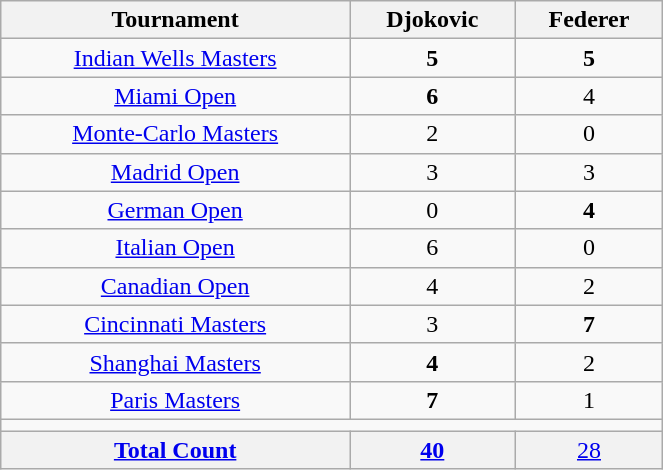<table class=wikitable style="width:35%; vertical-align:top; text-align:center;">
<tr>
<th>Tournament</th>
<th>Djokovic</th>
<th>Federer</th>
</tr>
<tr>
<td><a href='#'>Indian Wells Masters</a></td>
<td><strong>5</strong></td>
<td><strong>5</strong></td>
</tr>
<tr>
<td><a href='#'>Miami Open</a></td>
<td><strong>6</strong></td>
<td>4</td>
</tr>
<tr>
<td><a href='#'>Monte-Carlo Masters</a></td>
<td>2</td>
<td>0</td>
</tr>
<tr>
<td><a href='#'>Madrid Open</a></td>
<td>3</td>
<td>3</td>
</tr>
<tr>
<td><a href='#'>German Open</a></td>
<td>0</td>
<td><strong>4</strong></td>
</tr>
<tr>
<td><a href='#'>Italian Open</a></td>
<td>6</td>
<td>0</td>
</tr>
<tr>
<td><a href='#'>Canadian Open</a></td>
<td>4</td>
<td>2</td>
</tr>
<tr>
<td><a href='#'>Cincinnati Masters</a></td>
<td>3</td>
<td><strong>7</strong></td>
</tr>
<tr>
<td><a href='#'>Shanghai Masters</a></td>
<td><strong>4</strong></td>
<td>2</td>
</tr>
<tr>
<td><a href='#'>Paris Masters</a></td>
<td><strong>7</strong></td>
<td>1</td>
</tr>
<tr>
<td colspan="3"></td>
</tr>
<tr style="background: #F2F2F2; text-align: center;">
<td><a href='#'><strong>Total Count</strong></a></td>
<td><a href='#'><strong>40</strong></a></td>
<td><a href='#'>28</a></td>
</tr>
</table>
